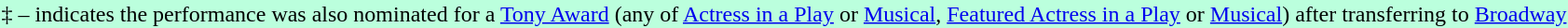<table style="wikitable">
<tr>
<td style="background: #bfd";">‡ – indicates the performance was also nominated for a <a href='#'>Tony Award</a> (any of <a href='#'>Actress in a Play</a> or <a href='#'>Musical</a>, <a href='#'>Featured Actress in a Play</a> or <a href='#'>Musical</a>) after transferring to <a href='#'>Broadway</a></td>
</tr>
</table>
